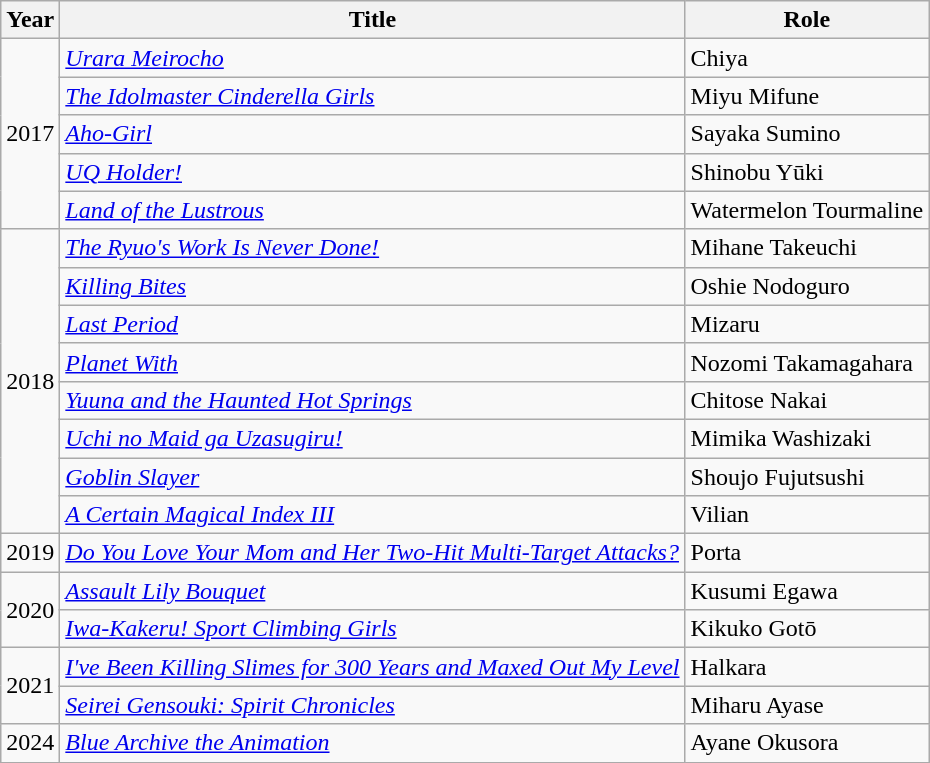<table class="wikitable sortable">
<tr>
<th>Year</th>
<th>Title</th>
<th>Role</th>
</tr>
<tr>
<td rowspan="5">2017</td>
<td><em><a href='#'>Urara Meirocho</a></em></td>
<td>Chiya</td>
</tr>
<tr>
<td><em><a href='#'>The Idolmaster Cinderella Girls</a></em></td>
<td>Miyu Mifune</td>
</tr>
<tr>
<td><em><a href='#'>Aho-Girl</a></em></td>
<td>Sayaka Sumino</td>
</tr>
<tr>
<td><em><a href='#'>UQ Holder!</a></em></td>
<td>Shinobu Yūki</td>
</tr>
<tr>
<td><em><a href='#'>Land of the Lustrous</a></em></td>
<td>Watermelon Tourmaline</td>
</tr>
<tr>
<td rowspan="8">2018</td>
<td><em><a href='#'>The Ryuo's Work Is Never Done!</a></em></td>
<td>Mihane Takeuchi</td>
</tr>
<tr>
<td><em><a href='#'>Killing Bites</a></em></td>
<td>Oshie Nodoguro</td>
</tr>
<tr>
<td><em><a href='#'>Last Period</a></em></td>
<td>Mizaru</td>
</tr>
<tr>
<td><em><a href='#'>Planet With</a></em></td>
<td>Nozomi Takamagahara</td>
</tr>
<tr>
<td><em><a href='#'>Yuuna and the Haunted Hot Springs</a></em></td>
<td>Chitose Nakai</td>
</tr>
<tr>
<td><em><a href='#'>Uchi no Maid ga Uzasugiru!</a></em></td>
<td>Mimika Washizaki</td>
</tr>
<tr>
<td><em><a href='#'>Goblin Slayer</a></em></td>
<td>Shoujo Fujutsushi</td>
</tr>
<tr>
<td><em><a href='#'>A Certain Magical Index III</a></em></td>
<td>Vilian</td>
</tr>
<tr>
<td>2019</td>
<td><em><a href='#'>Do You Love Your Mom and Her Two-Hit Multi-Target Attacks?</a></em></td>
<td>Porta</td>
</tr>
<tr>
<td rowspan="2">2020</td>
<td><em><a href='#'>Assault Lily Bouquet</a></em></td>
<td>Kusumi Egawa</td>
</tr>
<tr>
<td><em><a href='#'>Iwa-Kakeru! Sport Climbing Girls</a></em></td>
<td>Kikuko Gotō</td>
</tr>
<tr>
<td rowspan="2">2021</td>
<td><em><a href='#'>I've Been Killing Slimes for 300 Years and Maxed Out My Level</a></em></td>
<td>Halkara</td>
</tr>
<tr>
<td><em><a href='#'>Seirei Gensouki: Spirit Chronicles</a></em></td>
<td>Miharu Ayase</td>
</tr>
<tr>
<td rowspan="1">2024</td>
<td><em><a href='#'>Blue Archive the Animation</a></em></td>
<td>Ayane Okusora</td>
</tr>
<tr>
</tr>
</table>
